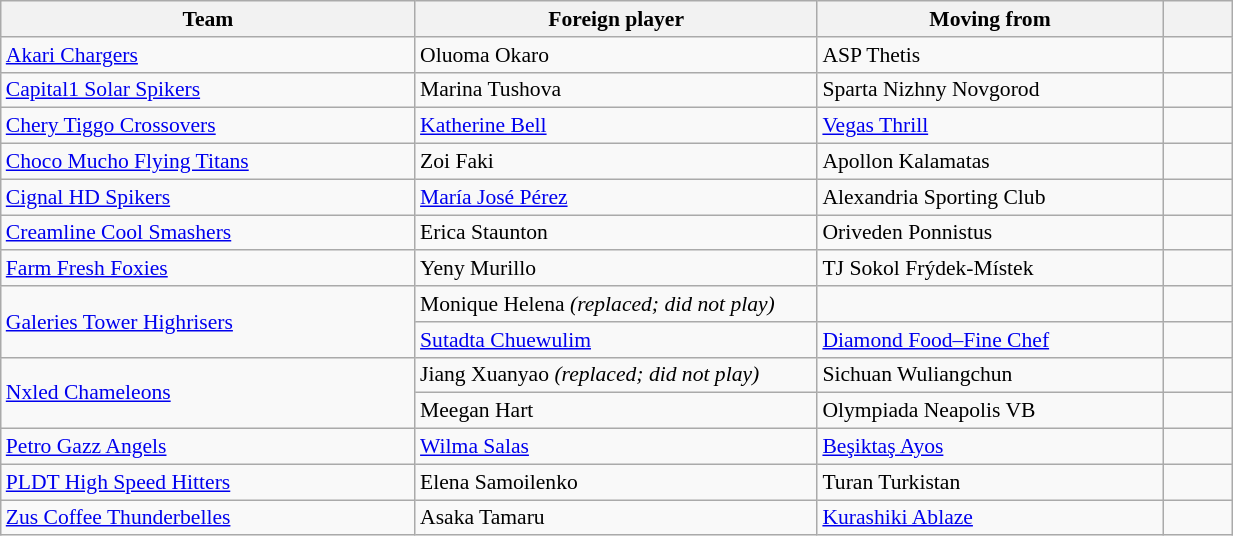<table class="wikitable sortable" style="width:65%; font-size:90%; text-align:left; white-space:nowrap">
<tr>
<th width=30%>Team</th>
<th width=25%>Foreign player</th>
<th width=25%>Moving from</th>
<th width=5% class="unsortable"></th>
</tr>
<tr>
<td><a href='#'>Akari Chargers</a></td>
<td> Oluoma Okaro</td>
<td> ASP Thetis</td>
<td style="text-align:center"></td>
</tr>
<tr>
<td><a href='#'>Capital1 Solar Spikers</a></td>
<td> Marina Tushova</td>
<td> Sparta Nizhny Novgorod</td>
<td style="text-align:center"></td>
</tr>
<tr>
<td><a href='#'>Chery Tiggo Crossovers</a></td>
<td> <a href='#'>Katherine Bell</a></td>
<td> <a href='#'>Vegas Thrill</a></td>
<td style="text-align:center"></td>
</tr>
<tr>
<td><a href='#'>Choco Mucho Flying Titans</a></td>
<td> Zoi Faki</td>
<td> Apollon Kalamatas</td>
<td style="text-align:center"></td>
</tr>
<tr>
<td><a href='#'>Cignal HD Spikers</a></td>
<td> <a href='#'>María José Pérez</a></td>
<td> Alexandria Sporting Club</td>
<td style="text-align:center"></td>
</tr>
<tr>
<td><a href='#'>Creamline Cool Smashers</a></td>
<td> Erica Staunton</td>
<td> Oriveden Ponnistus</td>
<td style="text-align:center"></td>
</tr>
<tr>
<td><a href='#'>Farm Fresh Foxies</a></td>
<td> Yeny Murillo</td>
<td> TJ Sokol Frýdek-Místek</td>
<td style="text-align:center"></td>
</tr>
<tr>
<td rowspan=2><a href='#'>Galeries Tower Highrisers</a></td>
<td> Monique Helena <em>(replaced; did not play)</em></td>
<td> </td>
<td style="text-align:center"></td>
</tr>
<tr>
<td> <a href='#'>Sutadta Chuewulim</a></td>
<td> <a href='#'>Diamond Food–Fine Chef</a></td>
<td style="text-align:center"></td>
</tr>
<tr>
<td rowspan=2><a href='#'>Nxled Chameleons</a></td>
<td> Jiang Xuanyao <em>(replaced; did not play)</em></td>
<td> Sichuan Wuliangchun</td>
<td style="text-align:center"></td>
</tr>
<tr>
<td> Meegan Hart</td>
<td> Olympiada Neapolis VB</td>
<td style="text-align:center"></td>
</tr>
<tr>
<td><a href='#'>Petro Gazz Angels</a></td>
<td> <a href='#'>Wilma Salas</a></td>
<td> <a href='#'>Beşiktaş Ayos</a></td>
<td style="text-align:center"></td>
</tr>
<tr>
<td><a href='#'>PLDT High Speed Hitters</a></td>
<td> Elena Samoilenko</td>
<td> Turan Turkistan</td>
<td style="text-align:center"></td>
</tr>
<tr>
<td><a href='#'>Zus Coffee Thunderbelles</a></td>
<td> Asaka Tamaru</td>
<td> <a href='#'>Kurashiki Ablaze</a></td>
<td style="text-align:center"></td>
</tr>
</table>
